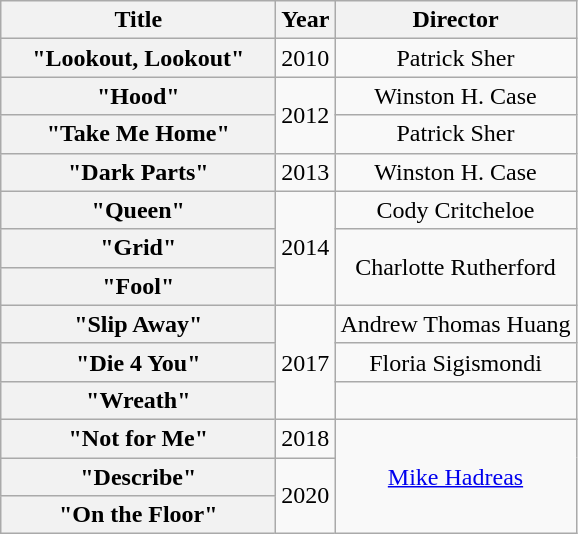<table class="wikitable plainrowheaders" style="text-align:center;">
<tr>
<th scope="col" style="width:11em;">Title</th>
<th>Year</th>
<th>Director</th>
</tr>
<tr>
<th scope="row">"Lookout, Lookout"</th>
<td>2010</td>
<td>Patrick Sher</td>
</tr>
<tr>
<th scope="row">"Hood"</th>
<td rowspan="2">2012</td>
<td>Winston H. Case</td>
</tr>
<tr>
<th scope="row">"Take Me Home"</th>
<td>Patrick Sher</td>
</tr>
<tr>
<th scope="row">"Dark Parts"</th>
<td>2013</td>
<td>Winston H. Case</td>
</tr>
<tr>
<th scope="row">"Queen"</th>
<td rowspan="3">2014</td>
<td>Cody Critcheloe</td>
</tr>
<tr>
<th scope="row">"Grid"</th>
<td rowspan="2">Charlotte Rutherford</td>
</tr>
<tr>
<th scope="row">"Fool"</th>
</tr>
<tr>
<th scope="row">"Slip Away"</th>
<td rowspan="3">2017</td>
<td>Andrew Thomas Huang</td>
</tr>
<tr>
<th scope="row">"Die 4 You"</th>
<td>Floria Sigismondi</td>
</tr>
<tr>
<th scope="row">"Wreath"</th>
<td></td>
</tr>
<tr>
<th scope="row">"Not for Me"</th>
<td>2018</td>
<td rowspan="3"><a href='#'>Mike Hadreas</a></td>
</tr>
<tr>
<th scope="row">"Describe"</th>
<td rowspan="2">2020</td>
</tr>
<tr>
<th scope="row">"On the Floor"</th>
</tr>
</table>
